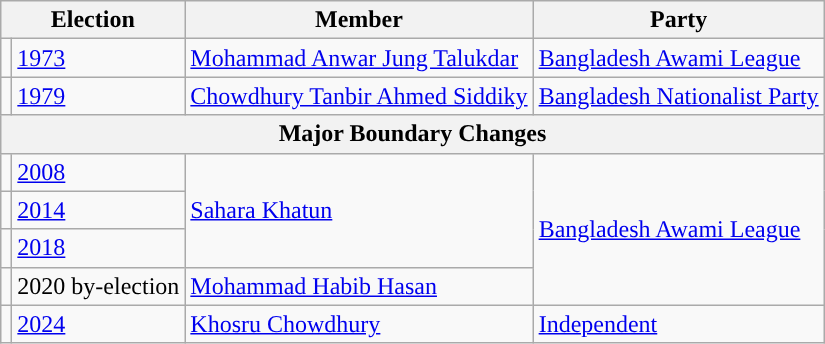<table class="wikitable">
<tr>
<th colspan="2">Election</th>
<th>Member</th>
<th>Party</th>
</tr>
<tr>
<td style="background-color:"></td>
<td><a href='#'>1973</a></td>
<td><a href='#'>Mohammad Anwar Jung Talukdar</a></td>
<td><a href='#'>Bangladesh Awami League</a></td>
</tr>
<tr>
<td style="background-color:"></td>
<td><a href='#'>1979</a></td>
<td><a href='#'>Chowdhury Tanbir Ahmed Siddiky</a></td>
<td><a href='#'>Bangladesh Nationalist Party</a></td>
</tr>
<tr>
<th colspan="4">Major Boundary Changes</th>
</tr>
<tr>
<td style="background-color:"></td>
<td><a href='#'>2008</a></td>
<td rowspan="3"><a href='#'>Sahara Khatun</a></td>
<td rowspan="4"><a href='#'>Bangladesh Awami League</a></td>
</tr>
<tr>
<td style="background-color:"></td>
<td><a href='#'>2014</a></td>
</tr>
<tr>
<td style="background-color:"></td>
<td><a href='#'>2018</a></td>
</tr>
<tr>
<td style="background-color:"></td>
<td>2020 by-election</td>
<td><a href='#'>Mohammad Habib Hasan</a></td>
</tr>
<tr>
<td style="background-color:"></td>
<td><a href='#'>2024</a></td>
<td><a href='#'>Khosru Chowdhury</a></td>
<td><a href='#'>Independent</a></td>
</tr>
</table>
